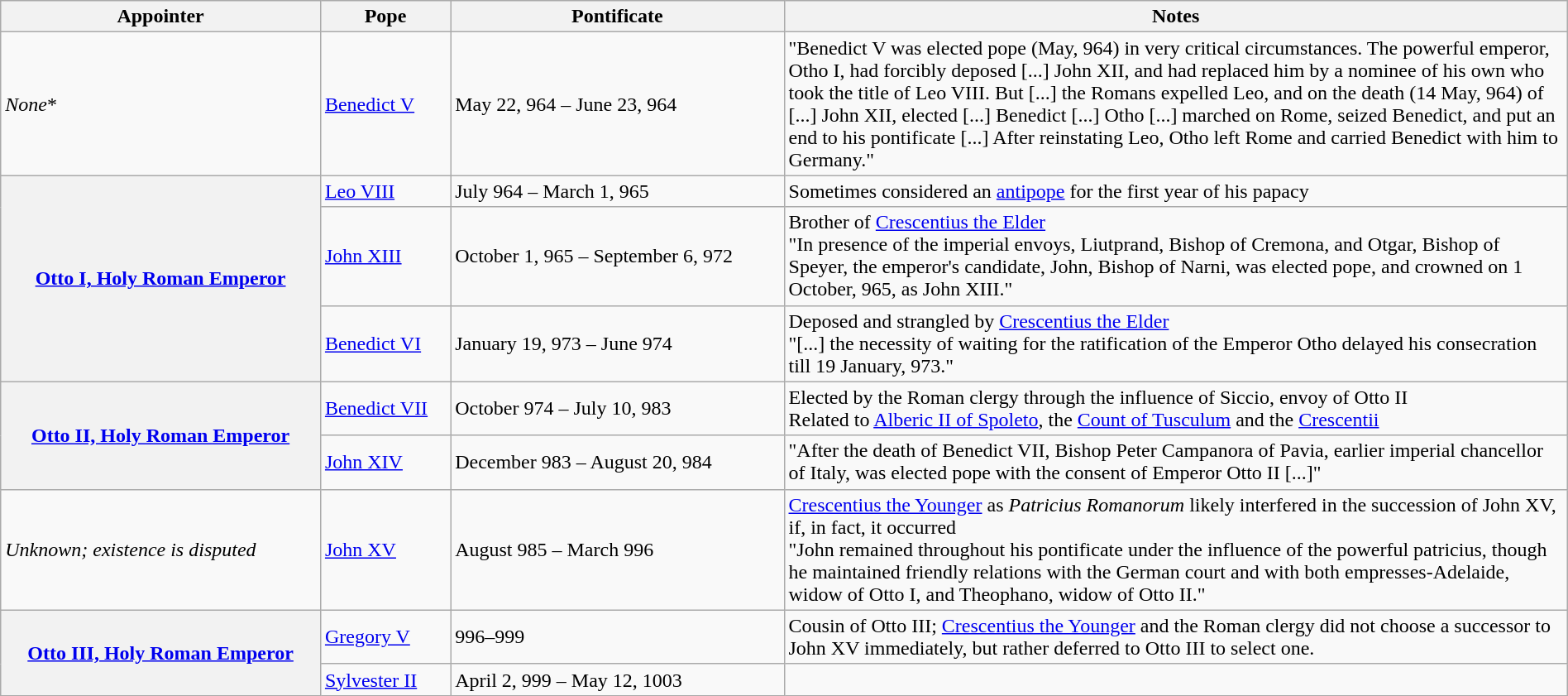<table class="wikitable sortable collapsible" style="width:100%">
<tr>
<th width="*">Appointer</th>
<th width="*">Pope</th>
<th width="*">Pontificate</th>
<th width="50%">Notes</th>
</tr>
<tr>
<td><em>None</em>*</td>
<td><a href='#'>Benedict V</a></td>
<td>May 22, 964 – June 23, 964</td>
<td>"Benedict V was elected pope (May, 964) in very critical circumstances. The powerful emperor, Otho I, had forcibly deposed [...] John XII, and had replaced him by a nominee of his own who took the title of Leo VIII. But [...] the Romans expelled Leo, and on the death (14 May, 964) of [...] John XII, elected [...] Benedict [...] Otho [...] marched on Rome, seized Benedict, and put an end to his pontificate [...] After reinstating Leo, Otho left Rome and carried Benedict with him to Germany."</td>
</tr>
<tr>
<th rowspan=3><a href='#'>Otto I, Holy Roman Emperor</a></th>
<td><a href='#'>Leo VIII</a></td>
<td>July 964 – March 1, 965</td>
<td>Sometimes considered an <a href='#'>antipope</a> for the first year of his papacy</td>
</tr>
<tr>
<td><a href='#'>John XIII</a></td>
<td>October 1, 965 – September 6, 972</td>
<td>Brother of <a href='#'>Crescentius the Elder</a><br>"In presence of the imperial envoys, Liutprand, Bishop of Cremona, and Otgar, Bishop of Speyer, the emperor's candidate, John, Bishop of Narni, was elected pope, and crowned on 1 October, 965, as John XIII."</td>
</tr>
<tr>
<td><a href='#'>Benedict VI</a></td>
<td>January 19, 973 – June 974</td>
<td>Deposed and strangled by <a href='#'>Crescentius the Elder</a><br>"[...] the necessity of waiting for the ratification of the Emperor Otho delayed his consecration till 19 January, 973."</td>
</tr>
<tr>
<th rowspan=2><a href='#'>Otto II, Holy Roman Emperor</a></th>
<td><a href='#'>Benedict VII</a></td>
<td>October 974 – July 10, 983</td>
<td>Elected by the Roman clergy through the influence of Siccio, envoy of Otto II<br>Related to <a href='#'>Alberic II of Spoleto</a>, the <a href='#'>Count of Tusculum</a> and the <a href='#'>Crescentii</a></td>
</tr>
<tr>
<td><a href='#'>John XIV</a></td>
<td>December 983 – August 20, 984</td>
<td>"After the death of Benedict VII, Bishop Peter Campanora of Pavia, earlier imperial chancellor of Italy, was elected pope with the consent of Emperor Otto II [...]"</td>
</tr>
<tr>
<td><em>Unknown; existence is disputed</em></td>
<td><a href='#'>John XV</a></td>
<td>August 985 – March 996</td>
<td><a href='#'>Crescentius the Younger</a> as <em>Patricius Romanorum</em> likely interfered in the succession of John XV, if, in fact, it occurred<br>"John remained throughout his pontificate under the influence of the powerful patricius, though he maintained friendly relations with the German court and with both empresses-Adelaide, widow of Otto I, and Theophano, widow of Otto II."</td>
</tr>
<tr>
<th rowspan=2><a href='#'>Otto III, Holy Roman Emperor</a></th>
<td><a href='#'>Gregory V</a></td>
<td>996–999</td>
<td>Cousin of Otto III; <a href='#'>Crescentius the Younger</a> and the Roman clergy did not choose a successor to John XV immediately, but rather deferred to Otto III to select one.</td>
</tr>
<tr>
<td><a href='#'>Sylvester II</a></td>
<td>April 2, 999 – May 12, 1003</td>
<td></td>
</tr>
</table>
